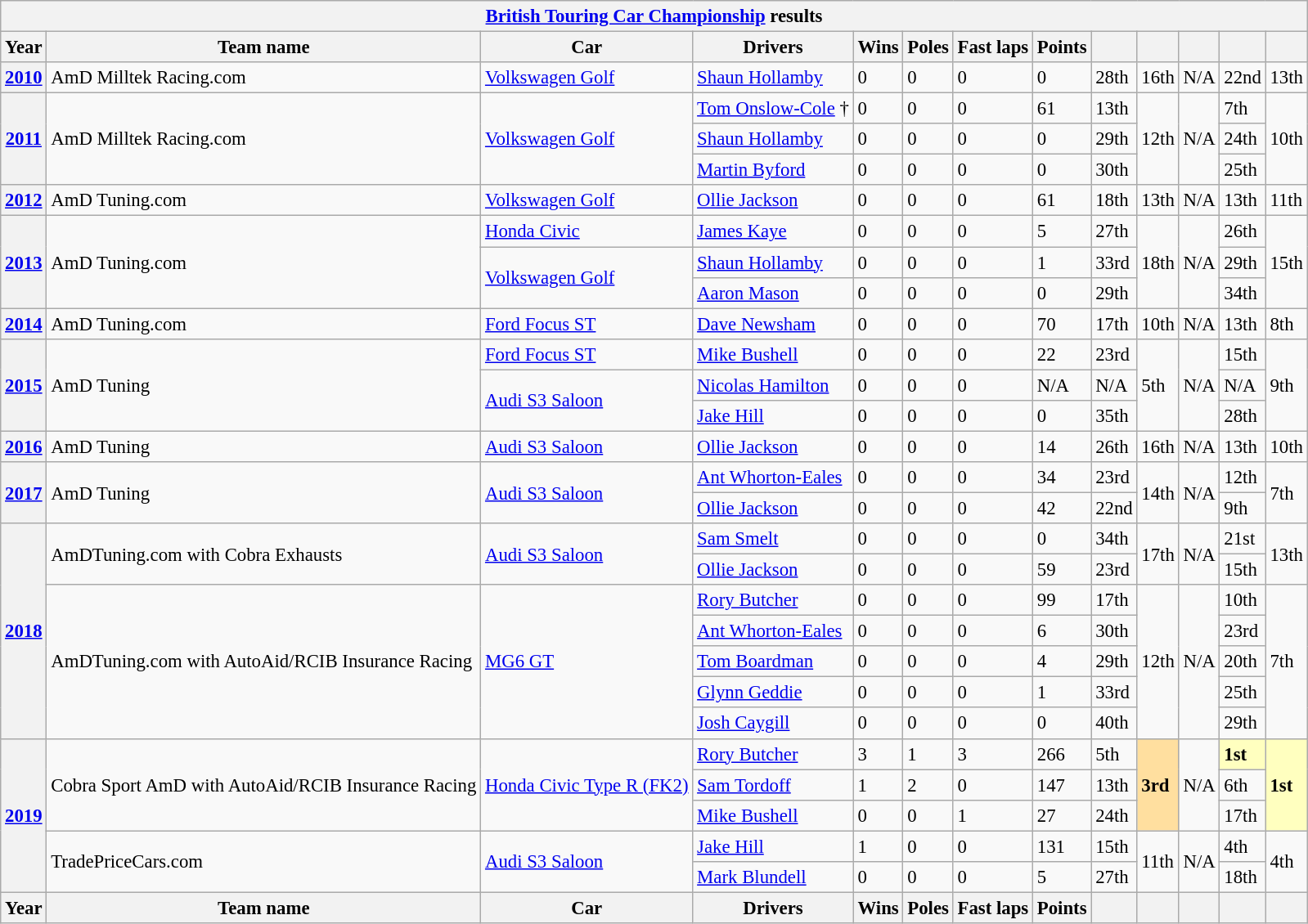<table class="wikitable" style="font-size:95%;">
<tr>
<th colspan=13><a href='#'>British Touring Car Championship</a> results</th>
</tr>
<tr>
<th>Year</th>
<th>Team name</th>
<th>Car</th>
<th>Drivers</th>
<th>Wins</th>
<th>Poles</th>
<th>Fast laps</th>
<th>Points</th>
<th></th>
<th></th>
<th></th>
<th></th>
<th></th>
</tr>
<tr>
<th rowspan=1><a href='#'>2010</a></th>
<td>AmD Milltek Racing.com</td>
<td><a href='#'>Volkswagen Golf</a></td>
<td> <a href='#'>Shaun Hollamby</a></td>
<td>0</td>
<td>0</td>
<td>0</td>
<td>0</td>
<td>28th</td>
<td>16th</td>
<td>N/A</td>
<td>22nd</td>
<td>13th</td>
</tr>
<tr>
<th rowspan=3><a href='#'>2011</a></th>
<td rowspan=3>AmD Milltek Racing.com</td>
<td rowspan=3><a href='#'>Volkswagen Golf</a></td>
<td> <a href='#'>Tom Onslow-Cole</a> †</td>
<td>0</td>
<td>0</td>
<td>0</td>
<td>61</td>
<td>13th</td>
<td rowspan=3>12th</td>
<td rowspan=3>N/A</td>
<td>7th</td>
<td rowspan=3>10th</td>
</tr>
<tr>
<td> <a href='#'>Shaun Hollamby</a></td>
<td>0</td>
<td>0</td>
<td>0</td>
<td>0</td>
<td>29th</td>
<td>24th</td>
</tr>
<tr>
<td> <a href='#'>Martin Byford</a></td>
<td>0</td>
<td>0</td>
<td>0</td>
<td>0</td>
<td>30th</td>
<td>25th</td>
</tr>
<tr>
<th rowspan=1><a href='#'>2012</a></th>
<td>AmD Tuning.com</td>
<td><a href='#'>Volkswagen Golf</a></td>
<td> <a href='#'>Ollie Jackson</a></td>
<td>0</td>
<td>0</td>
<td>0</td>
<td>61</td>
<td>18th</td>
<td>13th</td>
<td>N/A</td>
<td>13th</td>
<td>11th</td>
</tr>
<tr>
<th rowspan=4><a href='#'>2013</a></th>
<td rowspan=4>AmD Tuning.com</td>
<td rowspan=1><a href='#'>Honda Civic</a></td>
<td rowspan=2> <a href='#'>James Kaye</a></td>
<td rowspan=2>0</td>
<td rowspan=2>0</td>
<td rowspan=2>0</td>
<td rowspan=2>5</td>
<td rowspan=2>27th</td>
<td rowspan=4>18th</td>
<td rowspan=4>N/A</td>
<td rowspan=2>26th</td>
<td rowspan=4>15th</td>
</tr>
<tr>
<td rowspan=3><a href='#'>Volkswagen Golf</a></td>
</tr>
<tr>
<td> <a href='#'>Shaun Hollamby</a></td>
<td>0</td>
<td>0</td>
<td>0</td>
<td>1</td>
<td>33rd</td>
<td>29th</td>
</tr>
<tr>
<td> <a href='#'>Aaron Mason</a></td>
<td>0</td>
<td>0</td>
<td>0</td>
<td>0</td>
<td>29th</td>
<td>34th</td>
</tr>
<tr>
<th rowspan=1><a href='#'>2014</a></th>
<td>AmD Tuning.com</td>
<td><a href='#'>Ford Focus ST</a></td>
<td> <a href='#'>Dave Newsham</a></td>
<td>0</td>
<td>0</td>
<td>0</td>
<td>70</td>
<td>17th</td>
<td>10th</td>
<td>N/A</td>
<td>13th</td>
<td>8th</td>
</tr>
<tr>
<th rowspan=3><a href='#'>2015</a></th>
<td rowspan=3>AmD Tuning</td>
<td rowspan=1><a href='#'>Ford Focus ST</a></td>
<td> <a href='#'>Mike Bushell</a></td>
<td>0</td>
<td>0</td>
<td>0</td>
<td>22</td>
<td>23rd</td>
<td rowspan=3>5th</td>
<td rowspan=3>N/A</td>
<td>15th</td>
<td rowspan=3>9th</td>
</tr>
<tr>
<td rowspan=2><a href='#'>Audi S3 Saloon</a></td>
<td> <a href='#'>Nicolas Hamilton</a></td>
<td>0</td>
<td>0</td>
<td>0</td>
<td>N/A</td>
<td>N/A</td>
<td>N/A</td>
</tr>
<tr>
<td> <a href='#'>Jake Hill</a></td>
<td>0</td>
<td>0</td>
<td>0</td>
<td>0</td>
<td>35th</td>
<td>28th</td>
</tr>
<tr>
<th rowspan=1><a href='#'>2016</a></th>
<td rowspan=1>AmD Tuning</td>
<td rowspan=1><a href='#'>Audi S3 Saloon</a></td>
<td> <a href='#'>Ollie Jackson</a></td>
<td>0</td>
<td>0</td>
<td>0</td>
<td>14</td>
<td>26th</td>
<td>16th</td>
<td>N/A</td>
<td>13th</td>
<td>10th</td>
</tr>
<tr>
<th rowspan=2><a href='#'>2017</a></th>
<td rowspan=2>AmD Tuning</td>
<td rowspan=2><a href='#'>Audi S3 Saloon</a></td>
<td> <a href='#'>Ant Whorton-Eales</a></td>
<td>0</td>
<td>0</td>
<td>0</td>
<td>34</td>
<td>23rd</td>
<td rowspan=2>14th</td>
<td rowspan=2>N/A</td>
<td>12th</td>
<td rowspan=2>7th</td>
</tr>
<tr>
<td> <a href='#'>Ollie Jackson</a></td>
<td>0</td>
<td>0</td>
<td>0</td>
<td>42</td>
<td>22nd</td>
<td>9th</td>
</tr>
<tr>
<th rowspan=7><a href='#'>2018</a></th>
<td rowspan=2>AmDTuning.com with Cobra Exhausts</td>
<td rowspan=2><a href='#'>Audi S3 Saloon</a></td>
<td> <a href='#'>Sam Smelt</a></td>
<td>0</td>
<td>0</td>
<td>0</td>
<td>0</td>
<td>34th</td>
<td rowspan=2>17th</td>
<td rowspan=2>N/A</td>
<td>21st</td>
<td rowspan=2>13th</td>
</tr>
<tr>
<td> <a href='#'>Ollie Jackson</a></td>
<td>0</td>
<td>0</td>
<td>0</td>
<td>59</td>
<td>23rd</td>
<td>15th</td>
</tr>
<tr>
<td rowspan=5>AmDTuning.com with AutoAid/RCIB Insurance Racing</td>
<td rowspan=5><a href='#'>MG6 GT</a></td>
<td> <a href='#'>Rory Butcher</a></td>
<td>0</td>
<td>0</td>
<td>0</td>
<td>99</td>
<td>17th</td>
<td rowspan=5>12th</td>
<td rowspan=5>N/A</td>
<td>10th</td>
<td rowspan=5>7th</td>
</tr>
<tr>
<td> <a href='#'>Ant Whorton-Eales</a></td>
<td>0</td>
<td>0</td>
<td>0</td>
<td>6</td>
<td>30th</td>
<td>23rd</td>
</tr>
<tr>
<td> <a href='#'>Tom Boardman</a></td>
<td>0</td>
<td>0</td>
<td>0</td>
<td>4</td>
<td>29th</td>
<td>20th</td>
</tr>
<tr>
<td> <a href='#'>Glynn Geddie</a></td>
<td>0</td>
<td>0</td>
<td>0</td>
<td>1</td>
<td>33rd</td>
<td>25th</td>
</tr>
<tr>
<td> <a href='#'>Josh Caygill</a></td>
<td>0</td>
<td>0</td>
<td>0</td>
<td>0</td>
<td>40th</td>
<td>29th</td>
</tr>
<tr>
<th rowspan=5><a href='#'>2019</a></th>
<td rowspan=3>Cobra Sport AmD with AutoAid/RCIB Insurance Racing</td>
<td rowspan=3><a href='#'>Honda Civic Type R (FK2)</a></td>
<td> <a href='#'>Rory Butcher</a></td>
<td>3</td>
<td>1</td>
<td>3</td>
<td>266</td>
<td>5th</td>
<td rowspan=3 style="background:#ffdf9f;"><strong>3rd</strong></td>
<td rowspan=3>N/A</td>
<td style="background:#ffffbf;"><strong>1st</strong></td>
<td rowspan=3 style="background:#ffffbf;"><strong>1st</strong></td>
</tr>
<tr>
<td> <a href='#'>Sam Tordoff</a></td>
<td>1</td>
<td>2</td>
<td>0</td>
<td>147</td>
<td>13th</td>
<td>6th</td>
</tr>
<tr>
<td> <a href='#'>Mike Bushell</a></td>
<td>0</td>
<td>0</td>
<td>1</td>
<td>27</td>
<td>24th</td>
<td>17th</td>
</tr>
<tr>
<td rowspan=2>TradePriceCars.com</td>
<td rowspan=2><a href='#'>Audi S3 Saloon</a></td>
<td> <a href='#'>Jake Hill</a></td>
<td>1</td>
<td>0</td>
<td>0</td>
<td>131</td>
<td>15th</td>
<td rowspan=2>11th</td>
<td rowspan=2>N/A</td>
<td>4th</td>
<td rowspan=2>4th</td>
</tr>
<tr>
<td> <a href='#'>Mark Blundell</a></td>
<td>0</td>
<td>0</td>
<td>0</td>
<td>5</td>
<td>27th</td>
<td>18th</td>
</tr>
<tr>
<th>Year</th>
<th>Team name</th>
<th>Car</th>
<th>Drivers</th>
<th>Wins</th>
<th>Poles</th>
<th>Fast laps</th>
<th>Points</th>
<th></th>
<th></th>
<th></th>
<th></th>
<th></th>
</tr>
</table>
